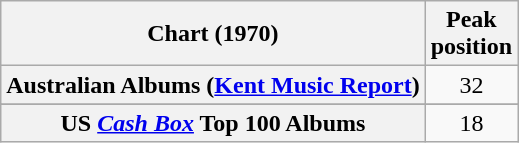<table class="wikitable sortable plainrowheaders" style="text-align:center;">
<tr>
<th scope="col">Chart (1970)</th>
<th scope="col">Peak<br>position</th>
</tr>
<tr>
<th scope="row">Australian Albums (<a href='#'>Kent Music Report</a>)</th>
<td>32</td>
</tr>
<tr>
</tr>
<tr>
</tr>
<tr>
</tr>
<tr>
<th scope="row">US <em><a href='#'>Cash Box</a></em> Top 100 Albums</th>
<td align="center">18</td>
</tr>
</table>
